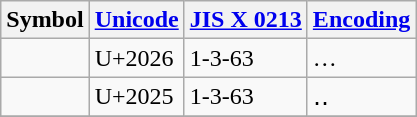<table class="wikitable">
<tr>
<th>Symbol</th>
<th><a href='#'>Unicode</a></th>
<th><a href='#'>JIS X 0213</a></th>
<th><a href='#'>Encoding</a></th>
</tr>
<tr>
<td></td>
<td>U+2026</td>
<td>1-3-63</td>
<td>&#8230;</td>
</tr>
<tr>
<td></td>
<td>U+2025</td>
<td>1-3-63</td>
<td>&#8229;</td>
</tr>
<tr>
</tr>
</table>
